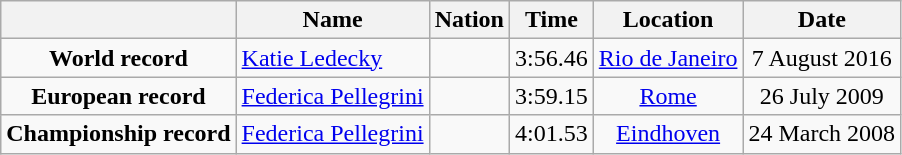<table class=wikitable style=text-align:center>
<tr>
<th></th>
<th>Name</th>
<th>Nation</th>
<th>Time</th>
<th>Location</th>
<th>Date</th>
</tr>
<tr>
<td><strong>World record</strong></td>
<td align=left><a href='#'>Katie Ledecky</a></td>
<td align=left></td>
<td align=left>3:56.46</td>
<td><a href='#'>Rio de Janeiro</a></td>
<td>7 August 2016</td>
</tr>
<tr>
<td><strong>European record</strong></td>
<td align=left><a href='#'>Federica Pellegrini</a></td>
<td align=left></td>
<td align=left>3:59.15</td>
<td><a href='#'>Rome</a></td>
<td>26 July 2009</td>
</tr>
<tr>
<td><strong>Championship record</strong></td>
<td align=left><a href='#'>Federica Pellegrini</a></td>
<td align=left></td>
<td align=left>4:01.53</td>
<td><a href='#'>Eindhoven</a></td>
<td>24 March 2008</td>
</tr>
</table>
